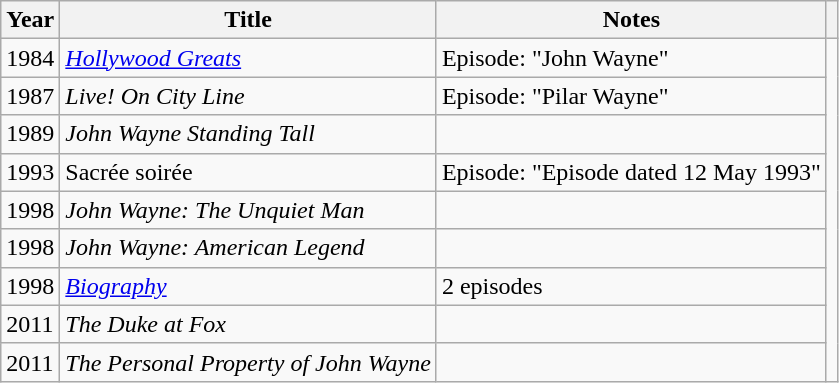<table class="wikitable sortable">
<tr>
<th>Year</th>
<th>Title</th>
<th>Notes</th>
<th></th>
</tr>
<tr>
<td>1984</td>
<td><em><a href='#'>Hollywood Greats</a></em></td>
<td>Episode: "John Wayne"</td>
<td rowspan="9"></td>
</tr>
<tr>
<td>1987</td>
<td><em>Live! On City Line</em></td>
<td>Episode: "Pilar Wayne"</td>
</tr>
<tr>
<td>1989</td>
<td><em>John Wayne Standing Tall</em></td>
<td></td>
</tr>
<tr>
<td>1993</td>
<td>Sacrée soirée</td>
<td>Episode: "Episode dated 12 May 1993"</td>
</tr>
<tr>
<td>1998</td>
<td><em>John Wayne: The Unquiet Man</em></td>
<td></td>
</tr>
<tr>
<td>1998</td>
<td><em>John Wayne: American Legend</em></td>
<td></td>
</tr>
<tr>
<td>1998</td>
<td><em><a href='#'>Biography</a></em></td>
<td>2 episodes</td>
</tr>
<tr>
<td>2011</td>
<td><em>The Duke at Fox</em></td>
<td></td>
</tr>
<tr>
<td>2011</td>
<td><em>The Personal Property of John Wayne</em></td>
<td></td>
</tr>
</table>
